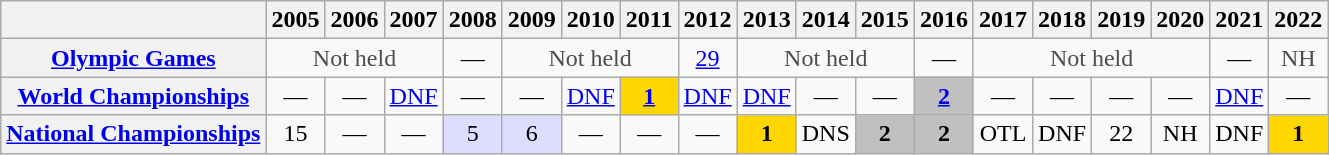<table class="wikitable plainrowheaders">
<tr>
<th></th>
<th scope="col">2005</th>
<th scope="col">2006</th>
<th scope="col">2007</th>
<th scope="col">2008</th>
<th scope="col">2009</th>
<th scope="col">2010</th>
<th scope="col">2011</th>
<th scope="col">2012</th>
<th scope="col">2013</th>
<th scope="col">2014</th>
<th scope="col">2015</th>
<th scope="col">2016</th>
<th scope="col">2017</th>
<th scope="col">2018</th>
<th scope="col">2019</th>
<th scope="col">2020</th>
<th scope="col">2021</th>
<th scope="col">2022</th>
</tr>
<tr style="text-align:center;">
<th scope="row"> <a href='#'>Olympic Games</a></th>
<td style="color:#4d4d4d;" colspan=3>Not held</td>
<td>—</td>
<td style="color:#4d4d4d;" colspan=3>Not held</td>
<td><a href='#'>29</a></td>
<td style="color:#4d4d4d;" colspan=3>Not held</td>
<td>—</td>
<td style="color:#4d4d4d;" colspan=4>Not held</td>
<td>—</td>
<td style="color:#4d4d4d;">NH</td>
</tr>
<tr style="text-align:center;">
<th scope="row"> <a href='#'>World Championships</a></th>
<td>—</td>
<td>—</td>
<td><a href='#'>DNF</a></td>
<td>—</td>
<td>—</td>
<td><a href='#'>DNF</a></td>
<td style="background:gold;"><a href='#'><strong>1</strong></a></td>
<td><a href='#'>DNF</a></td>
<td><a href='#'>DNF</a></td>
<td>—</td>
<td>—</td>
<td style="background:silver;"><a href='#'><strong>2</strong></a></td>
<td>—</td>
<td>—</td>
<td>—</td>
<td>—</td>
<td><a href='#'>DNF</a></td>
<td>—</td>
</tr>
<tr style="text-align:center;">
<th scope="row"> <a href='#'>National Championships</a></th>
<td>15</td>
<td>—</td>
<td>—</td>
<td style="background:#ddf;">5</td>
<td style="background:#ddf;">6</td>
<td>—</td>
<td>—</td>
<td>—</td>
<td style="background:gold;"><strong>1</strong></td>
<td>DNS</td>
<td style="background:silver;"><strong>2</strong></td>
<td style="background:silver;"><strong>2</strong></td>
<td>OTL</td>
<td>DNF</td>
<td>22</td>
<td>NH</td>
<td>DNF</td>
<td style="background:gold;"><strong>1</strong></td>
</tr>
</table>
